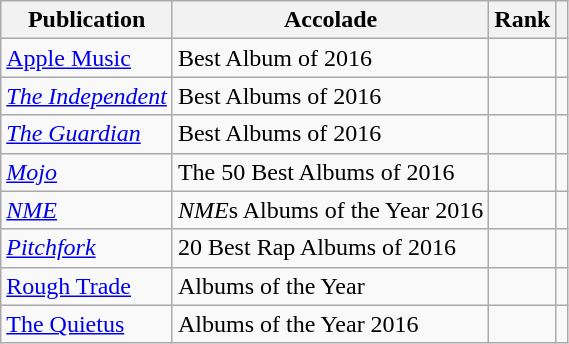<table class="sortable wikitable">
<tr>
<th>Publication</th>
<th>Accolade</th>
<th>Rank</th>
<th class="unsortable"></th>
</tr>
<tr>
<td><a href='#'>Apple Music</a></td>
<td>Best Album of 2016</td>
<td></td>
<td></td>
</tr>
<tr>
<td><em><a href='#'>The Independent</a></em></td>
<td>Best Albums of 2016</td>
<td></td>
<td></td>
</tr>
<tr>
<td><em><a href='#'>The Guardian</a></em></td>
<td>Best Albums of 2016</td>
<td></td>
<td></td>
</tr>
<tr>
<td><em><a href='#'>Mojo</a></em></td>
<td>The 50 Best Albums of 2016</td>
<td></td>
<td></td>
</tr>
<tr>
<td><em><a href='#'>NME</a></em></td>
<td><em>NME</em>s Albums of the Year 2016</td>
<td></td>
<td></td>
</tr>
<tr>
<td><em><a href='#'>Pitchfork</a></em></td>
<td>20 Best Rap Albums of 2016</td>
<td></td>
<td></td>
</tr>
<tr>
<td><a href='#'>Rough Trade</a></td>
<td>Albums of the Year</td>
<td></td>
<td></td>
</tr>
<tr>
<td><a href='#'>The Quietus</a></td>
<td>Albums of the Year 2016</td>
<td></td>
<td></td>
</tr>
</table>
